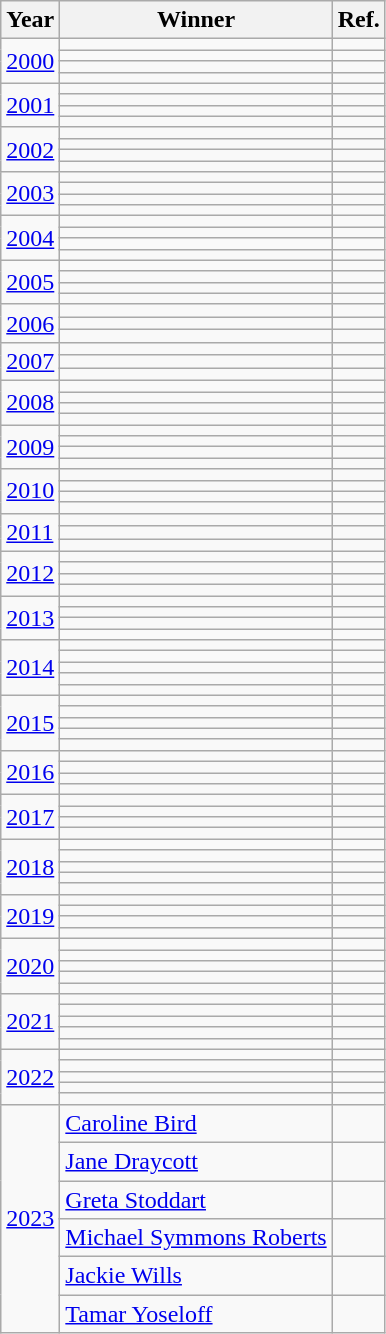<table class="wikitable sortable mw-collapsible">
<tr>
<th>Year</th>
<th>Winner</th>
<th>Ref.</th>
</tr>
<tr>
<td rowspan="4"><a href='#'>2000</a></td>
<td></td>
<td></td>
</tr>
<tr>
<td></td>
<td></td>
</tr>
<tr>
<td></td>
<td></td>
</tr>
<tr>
<td></td>
<td></td>
</tr>
<tr>
<td rowspan="4"><a href='#'>2001</a></td>
<td></td>
<td></td>
</tr>
<tr>
<td></td>
<td></td>
</tr>
<tr>
<td></td>
<td></td>
</tr>
<tr>
<td></td>
<td></td>
</tr>
<tr>
<td rowspan="4"><a href='#'>2002</a></td>
<td></td>
<td></td>
</tr>
<tr>
<td></td>
<td></td>
</tr>
<tr>
<td></td>
<td></td>
</tr>
<tr>
<td></td>
<td></td>
</tr>
<tr>
<td rowspan="4"><a href='#'>2003</a></td>
<td></td>
<td></td>
</tr>
<tr>
<td></td>
<td></td>
</tr>
<tr>
<td></td>
<td></td>
</tr>
<tr>
<td></td>
<td></td>
</tr>
<tr>
<td rowspan="4"><a href='#'>2004</a></td>
<td></td>
<td></td>
</tr>
<tr>
<td></td>
<td></td>
</tr>
<tr>
<td></td>
<td></td>
</tr>
<tr>
<td></td>
<td></td>
</tr>
<tr>
<td rowspan="4"><a href='#'>2005</a></td>
<td></td>
<td></td>
</tr>
<tr>
<td></td>
<td></td>
</tr>
<tr>
<td></td>
<td></td>
</tr>
<tr>
<td></td>
<td></td>
</tr>
<tr>
<td rowspan="3"><a href='#'>2006</a></td>
<td></td>
<td></td>
</tr>
<tr>
<td></td>
<td></td>
</tr>
<tr>
<td></td>
<td></td>
</tr>
<tr>
<td rowspan="3"><a href='#'>2007</a></td>
<td></td>
<td></td>
</tr>
<tr>
<td></td>
<td></td>
</tr>
<tr>
<td></td>
<td></td>
</tr>
<tr>
<td rowspan="4"><a href='#'>2008</a></td>
<td></td>
<td></td>
</tr>
<tr>
<td></td>
<td></td>
</tr>
<tr>
<td></td>
<td></td>
</tr>
<tr>
<td></td>
<td></td>
</tr>
<tr>
<td rowspan="4"><a href='#'>2009</a></td>
<td></td>
<td></td>
</tr>
<tr>
<td></td>
<td></td>
</tr>
<tr>
<td></td>
<td></td>
</tr>
<tr>
<td></td>
<td></td>
</tr>
<tr>
<td rowspan="4"><a href='#'>2010</a></td>
<td></td>
<td></td>
</tr>
<tr>
<td></td>
<td></td>
</tr>
<tr>
<td></td>
<td></td>
</tr>
<tr>
<td></td>
<td></td>
</tr>
<tr>
<td rowspan="3"><a href='#'>2011</a></td>
<td></td>
<td></td>
</tr>
<tr>
<td></td>
<td></td>
</tr>
<tr>
<td></td>
<td></td>
</tr>
<tr>
<td rowspan="4"><a href='#'>2012</a></td>
<td></td>
<td></td>
</tr>
<tr>
<td></td>
<td></td>
</tr>
<tr>
<td></td>
<td></td>
</tr>
<tr>
<td></td>
<td></td>
</tr>
<tr>
<td rowspan="4"><a href='#'>2013</a></td>
<td></td>
<td></td>
</tr>
<tr>
<td></td>
<td></td>
</tr>
<tr>
<td></td>
<td></td>
</tr>
<tr>
<td></td>
<td></td>
</tr>
<tr>
<td rowspan="5"><a href='#'>2014</a></td>
<td></td>
<td></td>
</tr>
<tr>
<td></td>
<td></td>
</tr>
<tr>
<td></td>
<td></td>
</tr>
<tr>
<td></td>
<td></td>
</tr>
<tr>
<td></td>
<td></td>
</tr>
<tr>
<td rowspan="5"><a href='#'>2015</a></td>
<td></td>
<td></td>
</tr>
<tr>
<td></td>
<td></td>
</tr>
<tr>
<td></td>
<td></td>
</tr>
<tr>
<td></td>
<td></td>
</tr>
<tr>
<td></td>
<td></td>
</tr>
<tr>
<td rowspan="4"><a href='#'>2016</a></td>
<td></td>
<td></td>
</tr>
<tr>
<td></td>
<td></td>
</tr>
<tr>
<td></td>
<td></td>
</tr>
<tr>
<td></td>
<td></td>
</tr>
<tr>
<td rowspan="4"><a href='#'>2017</a></td>
<td></td>
<td></td>
</tr>
<tr>
<td></td>
<td></td>
</tr>
<tr>
<td></td>
<td></td>
</tr>
<tr>
<td></td>
<td></td>
</tr>
<tr>
<td rowspan="5"><a href='#'>2018</a></td>
<td></td>
<td></td>
</tr>
<tr>
<td></td>
<td></td>
</tr>
<tr>
<td></td>
<td></td>
</tr>
<tr>
<td></td>
<td></td>
</tr>
<tr>
<td></td>
<td></td>
</tr>
<tr>
<td rowspan="4"><a href='#'>2019</a></td>
<td></td>
<td></td>
</tr>
<tr>
<td></td>
<td></td>
</tr>
<tr>
<td></td>
<td></td>
</tr>
<tr>
<td></td>
<td></td>
</tr>
<tr>
<td rowspan="5"><a href='#'>2020</a></td>
<td></td>
<td></td>
</tr>
<tr>
<td></td>
<td></td>
</tr>
<tr>
<td></td>
<td></td>
</tr>
<tr>
<td></td>
<td></td>
</tr>
<tr>
<td></td>
<td></td>
</tr>
<tr>
<td rowspan="5"><a href='#'>2021</a></td>
<td></td>
<td></td>
</tr>
<tr>
<td></td>
<td></td>
</tr>
<tr>
<td></td>
<td></td>
</tr>
<tr>
<td></td>
<td></td>
</tr>
<tr>
<td></td>
<td></td>
</tr>
<tr>
<td rowspan="5"><a href='#'>2022</a></td>
<td></td>
<td></td>
</tr>
<tr>
<td></td>
<td></td>
</tr>
<tr>
<td></td>
<td></td>
</tr>
<tr>
<td></td>
<td></td>
</tr>
<tr>
<td></td>
<td></td>
</tr>
<tr>
<td rowspan="6"><a href='#'>2023</a></td>
<td><a href='#'>Caroline Bird</a></td>
<td></td>
</tr>
<tr>
<td><a href='#'>Jane Draycott</a></td>
<td></td>
</tr>
<tr>
<td><a href='#'>Greta Stoddart</a></td>
<td></td>
</tr>
<tr>
<td><a href='#'>Michael Symmons Roberts</a></td>
<td></td>
</tr>
<tr>
<td><a href='#'>Jackie Wills</a></td>
<td></td>
</tr>
<tr>
<td><a href='#'>Tamar Yoseloff</a></td>
<td></td>
</tr>
</table>
